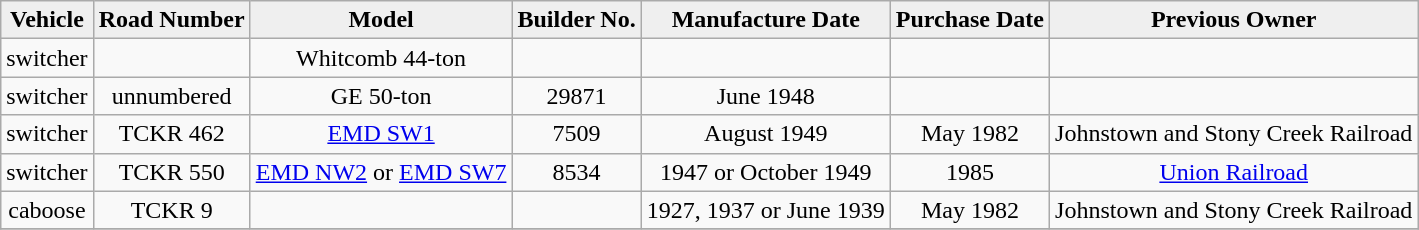<table class="wikitable" style="text-align: center">
<tr style="background:#efefef;">
<td><strong>Vehicle</strong></td>
<td><strong>Road Number</strong></td>
<td><strong>Model</strong></td>
<td><strong>Builder No.</strong></td>
<td><strong>Manufacture Date</strong></td>
<td><strong>Purchase Date</strong></td>
<td><strong>Previous Owner</strong></td>
</tr>
<tr>
<td>switcher</td>
<td></td>
<td>Whitcomb 44-ton</td>
<td></td>
<td></td>
<td></td>
<td></td>
</tr>
<tr>
<td>switcher</td>
<td>unnumbered</td>
<td>GE 50-ton</td>
<td>29871</td>
<td>June 1948</td>
<td></td>
<td></td>
</tr>
<tr>
<td>switcher</td>
<td>TCKR 462</td>
<td><a href='#'>EMD SW1</a></td>
<td>7509</td>
<td>August 1949</td>
<td>May 1982</td>
<td>Johnstown and Stony Creek Railroad</td>
</tr>
<tr>
<td>switcher</td>
<td>TCKR 550</td>
<td><a href='#'>EMD NW2</a> or <a href='#'>EMD SW7</a></td>
<td>8534</td>
<td>1947 or October 1949</td>
<td>1985</td>
<td><a href='#'>Union Railroad</a></td>
</tr>
<tr>
<td>caboose</td>
<td>TCKR 9</td>
<td></td>
<td></td>
<td>1927, 1937 or June 1939</td>
<td>May 1982</td>
<td>Johnstown and Stony Creek Railroad</td>
</tr>
<tr>
</tr>
</table>
